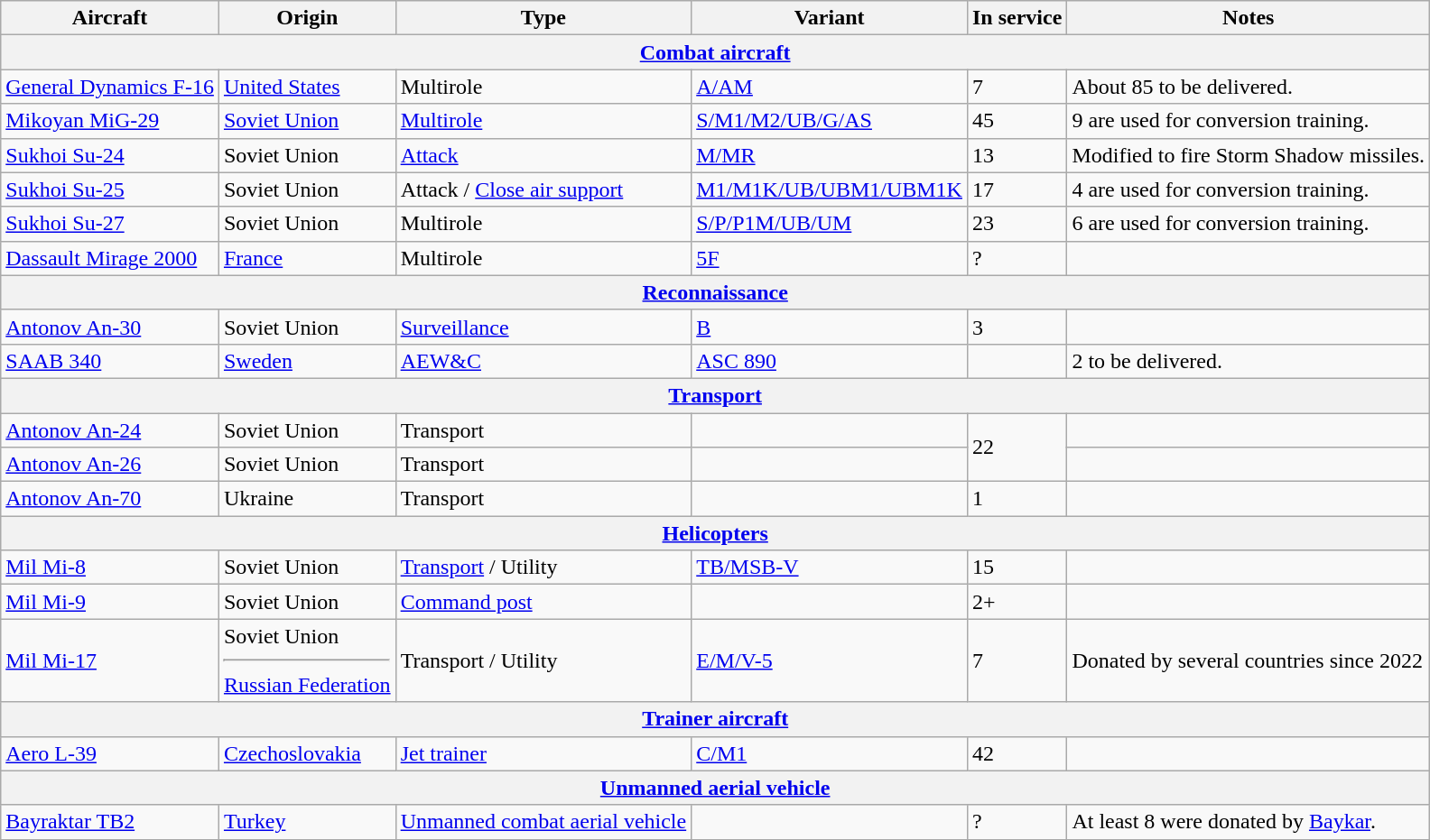<table class="wikitable">
<tr>
<th>Aircraft</th>
<th>Origin</th>
<th>Type</th>
<th>Variant</th>
<th>In service</th>
<th>Notes</th>
</tr>
<tr>
<th colspan="6"><a href='#'>Combat aircraft</a></th>
</tr>
<tr>
<td><a href='#'>General Dynamics F-16</a></td>
<td><a href='#'>United States</a></td>
<td>Multirole</td>
<td><a href='#'>A/AM</a></td>
<td>7</td>
<td>About 85 to be delivered.</td>
</tr>
<tr>
<td><a href='#'>Mikoyan MiG-29</a></td>
<td><a href='#'>Soviet Union</a></td>
<td><a href='#'>Multirole</a></td>
<td><a href='#'>S/M1/M2/UB/G/AS</a></td>
<td>45</td>
<td>9 are used for conversion training.</td>
</tr>
<tr>
<td><a href='#'>Sukhoi Su-24</a></td>
<td>Soviet Union</td>
<td><a href='#'>Attack</a></td>
<td><a href='#'>M/MR</a></td>
<td>13</td>
<td>Modified to fire Storm Shadow missiles.</td>
</tr>
<tr>
<td><a href='#'>Sukhoi Su-25</a></td>
<td>Soviet Union</td>
<td>Attack / <a href='#'>Close air support</a></td>
<td><a href='#'>M1/M1K/UB/UBM1/UBM1K</a></td>
<td>17</td>
<td>4 are used for conversion training.</td>
</tr>
<tr>
<td><a href='#'>Sukhoi Su-27</a></td>
<td>Soviet Union</td>
<td>Multirole</td>
<td><a href='#'>S/P/P1M/UB/UM</a></td>
<td>23</td>
<td>6 are used for conversion training.</td>
</tr>
<tr>
<td><a href='#'>Dassault Mirage 2000</a></td>
<td><a href='#'>France</a></td>
<td>Multirole</td>
<td><a href='#'>5F</a></td>
<td>?</td>
<td></td>
</tr>
<tr>
<th colspan="6"><a href='#'>Reconnaissance</a></th>
</tr>
<tr>
<td><a href='#'>Antonov An-30</a></td>
<td>Soviet Union</td>
<td><a href='#'>Surveillance</a></td>
<td><a href='#'>B</a></td>
<td>3</td>
<td></td>
</tr>
<tr>
<td><a href='#'>SAAB 340</a></td>
<td><a href='#'>Sweden</a></td>
<td><a href='#'>AEW&C</a></td>
<td><a href='#'>ASC 890</a></td>
<td></td>
<td>2 to be delivered.</td>
</tr>
<tr>
<th colspan="6"><a href='#'>Transport</a></th>
</tr>
<tr>
<td><a href='#'>Antonov An-24</a></td>
<td>Soviet Union</td>
<td>Transport</td>
<td></td>
<td rowspan="2">22</td>
<td></td>
</tr>
<tr>
<td><a href='#'>Antonov An-26</a></td>
<td>Soviet Union</td>
<td>Transport</td>
<td></td>
<td></td>
</tr>
<tr>
<td><a href='#'>Antonov An-70</a></td>
<td>Ukraine</td>
<td>Transport</td>
<td></td>
<td>1</td>
<td></td>
</tr>
<tr>
<th colspan="6"><a href='#'>Helicopters</a></th>
</tr>
<tr>
<td><a href='#'>Mil Mi-8</a></td>
<td>Soviet Union</td>
<td><a href='#'>Transport</a> / Utility</td>
<td><a href='#'>TB/MSB-V</a></td>
<td>15</td>
<td></td>
</tr>
<tr>
<td><a href='#'>Mil Mi-9</a></td>
<td>Soviet Union</td>
<td><a href='#'>Command post</a></td>
<td></td>
<td>2+</td>
<td></td>
</tr>
<tr>
<td><a href='#'>Mil Mi-17</a></td>
<td>Soviet Union<hr> <a href='#'>Russian Federation</a></td>
<td>Transport / Utility</td>
<td><a href='#'>E/M/V-5</a></td>
<td>7</td>
<td>Donated by several countries since 2022</td>
</tr>
<tr>
<th colspan="6"><a href='#'>Trainer aircraft</a></th>
</tr>
<tr>
<td><a href='#'>Aero L-39</a></td>
<td><a href='#'>Czechoslovakia</a></td>
<td><a href='#'>Jet trainer</a></td>
<td><a href='#'>C/M1</a></td>
<td>42</td>
<td></td>
</tr>
<tr>
<th colspan="6"><a href='#'>Unmanned aerial vehicle</a></th>
</tr>
<tr>
<td><a href='#'>Bayraktar TB2</a></td>
<td><a href='#'>Turkey</a></td>
<td><a href='#'>Unmanned combat aerial vehicle</a></td>
<td></td>
<td>?</td>
<td>At least 8 were donated by <a href='#'>Baykar</a>.</td>
</tr>
<tr>
</tr>
</table>
